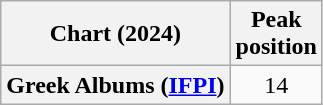<table class="wikitable plainrowheaders sortable" style="text-align:center;" border="1">
<tr>
<th scope="col">Chart (2024)</th>
<th scope="col">Peak<br>position</th>
</tr>
<tr>
<th scope="row">Greek Albums (<a href='#'>IFPI</a>)</th>
<td>14</td>
</tr>
</table>
